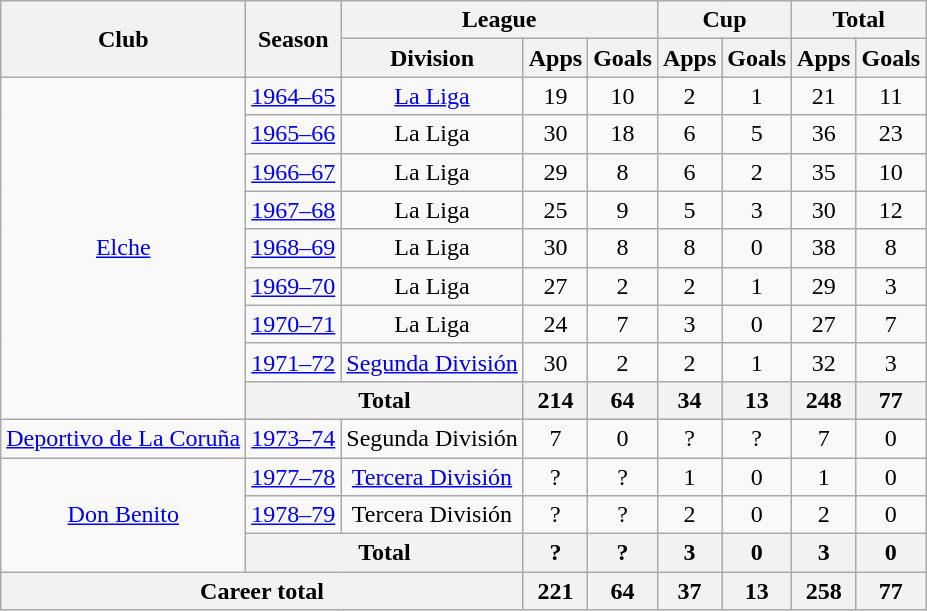<table class="wikitable" style="text-align:center">
<tr>
<th rowspan="2">Club</th>
<th rowspan="2">Season</th>
<th colspan="3">League</th>
<th colspan="2">Cup</th>
<th colspan="2">Total</th>
</tr>
<tr>
<th>Division</th>
<th>Apps</th>
<th>Goals</th>
<th>Apps</th>
<th>Goals</th>
<th>Apps</th>
<th>Goals</th>
</tr>
<tr>
<td rowspan="9"><a href='#'>Elche</a></td>
<td><a href='#'>1964–65</a></td>
<td><a href='#'>La Liga</a></td>
<td>19</td>
<td>10</td>
<td>2</td>
<td>1</td>
<td>21</td>
<td>11</td>
</tr>
<tr>
<td><a href='#'>1965–66</a></td>
<td>La Liga</td>
<td>30</td>
<td>18</td>
<td>6</td>
<td>5</td>
<td>36</td>
<td>23</td>
</tr>
<tr>
<td><a href='#'>1966–67</a></td>
<td>La Liga</td>
<td>29</td>
<td>8</td>
<td>6</td>
<td>2</td>
<td>35</td>
<td>10</td>
</tr>
<tr>
<td><a href='#'>1967–68</a></td>
<td>La Liga</td>
<td>25</td>
<td>9</td>
<td>5</td>
<td>3</td>
<td>30</td>
<td>12</td>
</tr>
<tr>
<td><a href='#'>1968–69</a></td>
<td>La Liga</td>
<td>30</td>
<td>8</td>
<td>8</td>
<td>0</td>
<td>38</td>
<td>8</td>
</tr>
<tr>
<td><a href='#'>1969–70</a></td>
<td>La Liga</td>
<td>27</td>
<td>2</td>
<td>2</td>
<td>1</td>
<td>29</td>
<td>3</td>
</tr>
<tr>
<td><a href='#'>1970–71</a></td>
<td>La Liga</td>
<td>24</td>
<td>7</td>
<td>3</td>
<td>0</td>
<td>27</td>
<td>7</td>
</tr>
<tr>
<td><a href='#'>1971–72</a></td>
<td><a href='#'>Segunda División</a></td>
<td>30</td>
<td>2</td>
<td>2</td>
<td>1</td>
<td>32</td>
<td>3</td>
</tr>
<tr>
<th colspan="2">Total</th>
<th>214</th>
<th>64</th>
<th>34</th>
<th>13</th>
<th>248</th>
<th>77</th>
</tr>
<tr>
<td><a href='#'>Deportivo de La Coruña</a></td>
<td><a href='#'>1973–74</a></td>
<td>Segunda División</td>
<td>7</td>
<td>0</td>
<td>?</td>
<td>?</td>
<td>7</td>
<td>0</td>
</tr>
<tr>
<td rowspan="3"><a href='#'>Don Benito</a></td>
<td><a href='#'>1977–78</a></td>
<td><a href='#'>Tercera División</a></td>
<td>?</td>
<td>?</td>
<td>1</td>
<td>0</td>
<td>1</td>
<td>0</td>
</tr>
<tr>
<td><a href='#'>1978–79</a></td>
<td>Tercera División</td>
<td>?</td>
<td>?</td>
<td>2</td>
<td>0</td>
<td>2</td>
<td>0</td>
</tr>
<tr>
<th colspan="2">Total</th>
<th>?</th>
<th>?</th>
<th>3</th>
<th>0</th>
<th>3</th>
<th>0</th>
</tr>
<tr>
<th colspan="3">Career total</th>
<th>221</th>
<th>64</th>
<th>37</th>
<th>13</th>
<th>258</th>
<th>77</th>
</tr>
</table>
